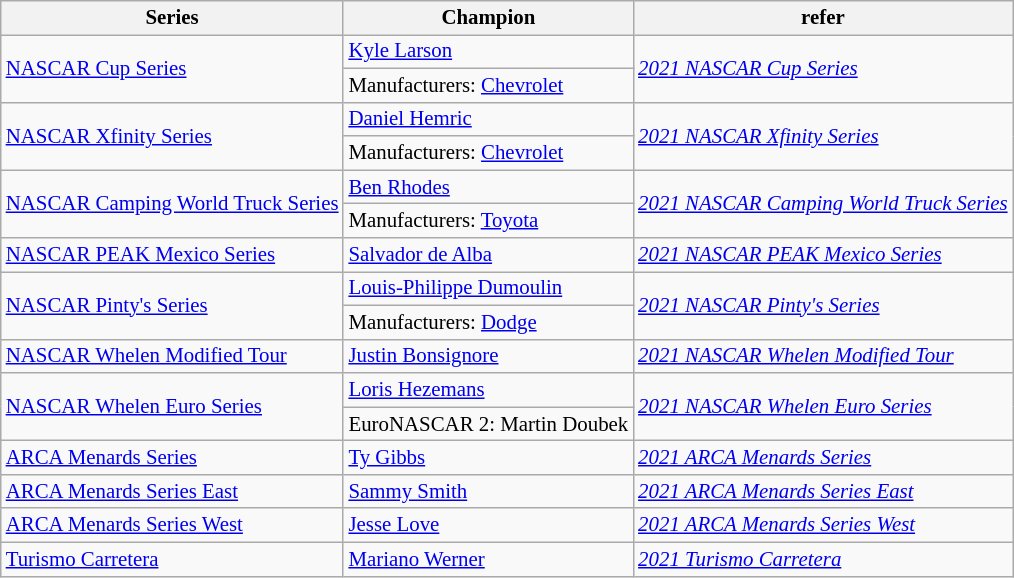<table class="wikitable" style="font-size:87%">
<tr font-weight:bold">
<th>Series</th>
<th>Champion</th>
<th>refer</th>
</tr>
<tr>
<td rowspan="2"><a href='#'>NASCAR Cup Series</a></td>
<td> <a href='#'>Kyle Larson</a></td>
<td rowspan="2"><em><a href='#'>2021 NASCAR Cup Series</a></em></td>
</tr>
<tr>
<td>Manufacturers:  <a href='#'>Chevrolet</a></td>
</tr>
<tr>
<td rowspan="2"><a href='#'>NASCAR Xfinity Series</a></td>
<td> <a href='#'>Daniel Hemric</a></td>
<td rowspan="2"><em><a href='#'>2021 NASCAR Xfinity Series</a></em></td>
</tr>
<tr>
<td>Manufacturers:  <a href='#'>Chevrolet</a></td>
</tr>
<tr>
<td rowspan="2"><a href='#'>NASCAR Camping World Truck Series</a></td>
<td> <a href='#'>Ben Rhodes</a></td>
<td rowspan="2"><em><a href='#'>2021 NASCAR Camping World Truck Series</a></em></td>
</tr>
<tr>
<td>Manufacturers:  <a href='#'>Toyota</a></td>
</tr>
<tr>
<td><a href='#'>NASCAR PEAK Mexico Series</a></td>
<td> <a href='#'>Salvador de Alba</a></td>
<td><em><a href='#'>2021 NASCAR PEAK Mexico Series</a></em></td>
</tr>
<tr>
<td rowspan="2"><a href='#'>NASCAR Pinty's Series</a></td>
<td> <a href='#'>Louis-Philippe Dumoulin</a></td>
<td rowspan="2"><em><a href='#'>2021 NASCAR Pinty's Series</a></em></td>
</tr>
<tr>
<td>Manufacturers:  <a href='#'>Dodge</a></td>
</tr>
<tr>
<td><a href='#'>NASCAR Whelen Modified Tour</a></td>
<td> <a href='#'>Justin Bonsignore</a></td>
<td><em><a href='#'>2021 NASCAR Whelen Modified Tour</a></em></td>
</tr>
<tr>
<td rowspan="2"><a href='#'>NASCAR Whelen Euro Series</a></td>
<td> <a href='#'>Loris Hezemans</a></td>
<td rowspan="2"><em><a href='#'>2021 NASCAR Whelen Euro Series</a></em></td>
</tr>
<tr>
<td>EuroNASCAR 2:  Martin Doubek</td>
</tr>
<tr>
<td><a href='#'>ARCA Menards Series</a></td>
<td> <a href='#'>Ty Gibbs</a></td>
<td><em><a href='#'>2021 ARCA Menards Series</a></em></td>
</tr>
<tr>
<td><a href='#'>ARCA Menards Series East</a></td>
<td> <a href='#'>Sammy Smith</a></td>
<td><em><a href='#'>2021 ARCA Menards Series East</a></em></td>
</tr>
<tr>
<td><a href='#'>ARCA Menards Series West</a></td>
<td> <a href='#'>Jesse Love</a></td>
<td><em><a href='#'>2021 ARCA Menards Series West</a></em></td>
</tr>
<tr>
<td><a href='#'>Turismo Carretera</a></td>
<td> <a href='#'>Mariano Werner</a></td>
<td><em><a href='#'>2021 Turismo Carretera</a></em></td>
</tr>
</table>
